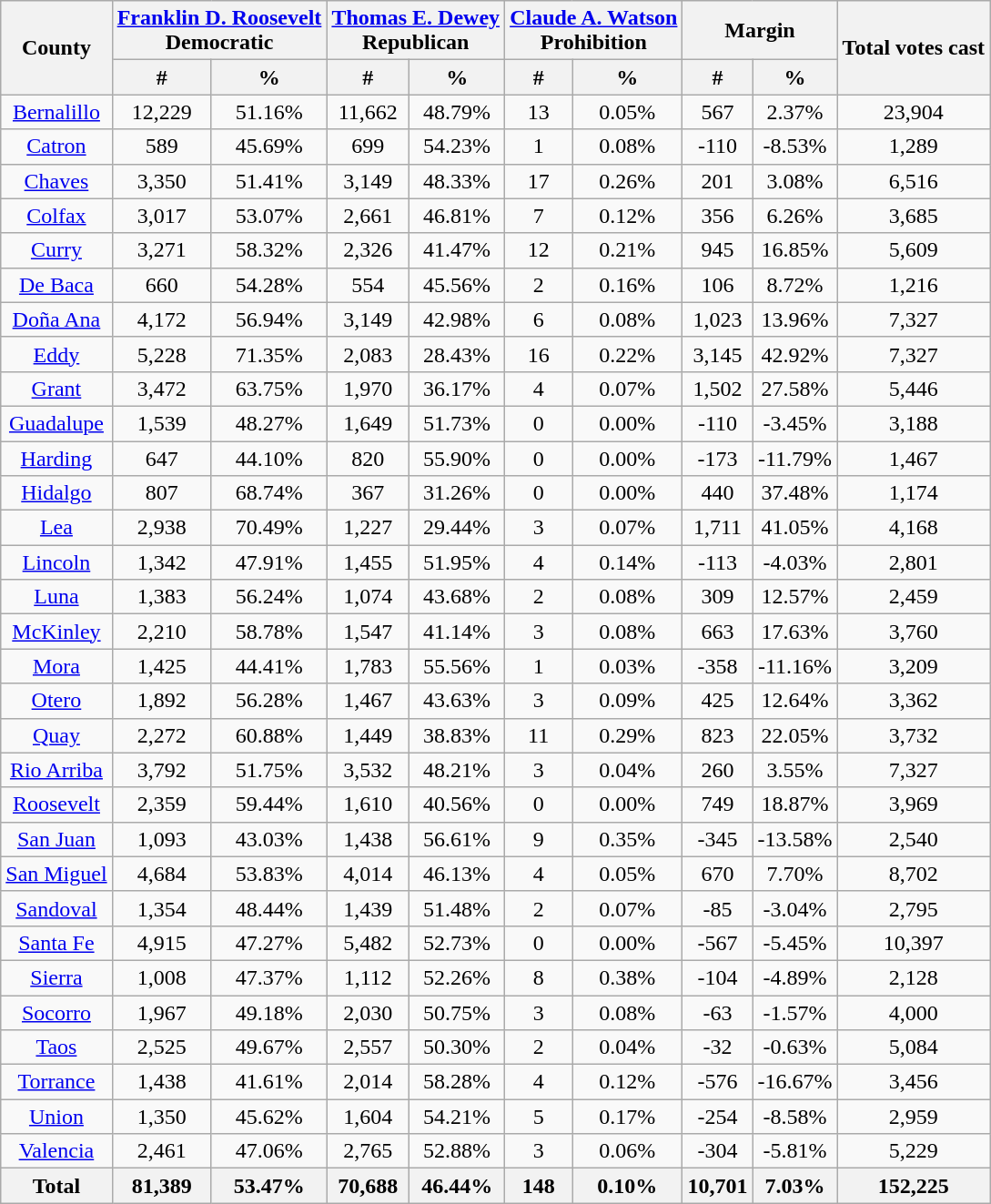<table class="wikitable sortable" style="text-align:center">
<tr>
<th style="text-align:center;" rowspan="2">County</th>
<th style="text-align:center;" colspan="2"><a href='#'>Franklin D. Roosevelt</a><br>Democratic</th>
<th style="text-align:center;" colspan="2"><a href='#'>Thomas E. Dewey</a><br>Republican</th>
<th style="text-align:center;" colspan="2"><a href='#'>Claude A. Watson</a><br>Prohibition</th>
<th style="text-align:center;" colspan="2">Margin</th>
<th style="text-align:center;" rowspan="2">Total votes cast</th>
</tr>
<tr>
<th style="text-align:center;" data-sort-type="number">#</th>
<th style="text-align:center;" data-sort-type="number">%</th>
<th style="text-align:center;" data-sort-type="number">#</th>
<th style="text-align:center;" data-sort-type="number">%</th>
<th style="text-align:center;" data-sort-type="number">#</th>
<th style="text-align:center;" data-sort-type="number">%</th>
<th style="text-align:center;" data-sort-type="number">#</th>
<th style="text-align:center;" data-sort-type="number">%</th>
</tr>
<tr style="text-align:center;">
<td><a href='#'>Bernalillo</a></td>
<td>12,229</td>
<td>51.16%</td>
<td>11,662</td>
<td>48.79%</td>
<td>13</td>
<td>0.05%</td>
<td>567</td>
<td>2.37%</td>
<td>23,904</td>
</tr>
<tr style="text-align:center;">
<td><a href='#'>Catron</a></td>
<td>589</td>
<td>45.69%</td>
<td>699</td>
<td>54.23%</td>
<td>1</td>
<td>0.08%</td>
<td>-110</td>
<td>-8.53%</td>
<td>1,289</td>
</tr>
<tr style="text-align:center;">
<td><a href='#'>Chaves</a></td>
<td>3,350</td>
<td>51.41%</td>
<td>3,149</td>
<td>48.33%</td>
<td>17</td>
<td>0.26%</td>
<td>201</td>
<td>3.08%</td>
<td>6,516</td>
</tr>
<tr style="text-align:center;">
<td><a href='#'>Colfax</a></td>
<td>3,017</td>
<td>53.07%</td>
<td>2,661</td>
<td>46.81%</td>
<td>7</td>
<td>0.12%</td>
<td>356</td>
<td>6.26%</td>
<td>3,685</td>
</tr>
<tr style="text-align:center;">
<td><a href='#'>Curry</a></td>
<td>3,271</td>
<td>58.32%</td>
<td>2,326</td>
<td>41.47%</td>
<td>12</td>
<td>0.21%</td>
<td>945</td>
<td>16.85%</td>
<td>5,609</td>
</tr>
<tr style="text-align:center;">
<td><a href='#'>De Baca</a></td>
<td>660</td>
<td>54.28%</td>
<td>554</td>
<td>45.56%</td>
<td>2</td>
<td>0.16%</td>
<td>106</td>
<td>8.72%</td>
<td>1,216</td>
</tr>
<tr style="text-align:center;">
<td><a href='#'>Doña Ana</a></td>
<td>4,172</td>
<td>56.94%</td>
<td>3,149</td>
<td>42.98%</td>
<td>6</td>
<td>0.08%</td>
<td>1,023</td>
<td>13.96%</td>
<td>7,327</td>
</tr>
<tr style="text-align:center;">
<td><a href='#'>Eddy</a></td>
<td>5,228</td>
<td>71.35%</td>
<td>2,083</td>
<td>28.43%</td>
<td>16</td>
<td>0.22%</td>
<td>3,145</td>
<td>42.92%</td>
<td>7,327</td>
</tr>
<tr style="text-align:center;">
<td><a href='#'>Grant</a></td>
<td>3,472</td>
<td>63.75%</td>
<td>1,970</td>
<td>36.17%</td>
<td>4</td>
<td>0.07%</td>
<td>1,502</td>
<td>27.58%</td>
<td>5,446</td>
</tr>
<tr style="text-align:center;">
<td><a href='#'>Guadalupe</a></td>
<td>1,539</td>
<td>48.27%</td>
<td>1,649</td>
<td>51.73%</td>
<td>0</td>
<td>0.00%</td>
<td>-110</td>
<td>-3.45%</td>
<td>3,188</td>
</tr>
<tr style="text-align:center;">
<td><a href='#'>Harding</a></td>
<td>647</td>
<td>44.10%</td>
<td>820</td>
<td>55.90%</td>
<td>0</td>
<td>0.00%</td>
<td>-173</td>
<td>-11.79%</td>
<td>1,467</td>
</tr>
<tr style="text-align:center;">
<td><a href='#'>Hidalgo</a></td>
<td>807</td>
<td>68.74%</td>
<td>367</td>
<td>31.26%</td>
<td>0</td>
<td>0.00%</td>
<td>440</td>
<td>37.48%</td>
<td>1,174</td>
</tr>
<tr style="text-align:center;">
<td><a href='#'>Lea</a></td>
<td>2,938</td>
<td>70.49%</td>
<td>1,227</td>
<td>29.44%</td>
<td>3</td>
<td>0.07%</td>
<td>1,711</td>
<td>41.05%</td>
<td>4,168</td>
</tr>
<tr style="text-align:center;">
<td><a href='#'>Lincoln</a></td>
<td>1,342</td>
<td>47.91%</td>
<td>1,455</td>
<td>51.95%</td>
<td>4</td>
<td>0.14%</td>
<td>-113</td>
<td>-4.03%</td>
<td>2,801</td>
</tr>
<tr style="text-align:center;">
<td><a href='#'>Luna</a></td>
<td>1,383</td>
<td>56.24%</td>
<td>1,074</td>
<td>43.68%</td>
<td>2</td>
<td>0.08%</td>
<td>309</td>
<td>12.57%</td>
<td>2,459</td>
</tr>
<tr style="text-align:center;">
<td><a href='#'>McKinley</a></td>
<td>2,210</td>
<td>58.78%</td>
<td>1,547</td>
<td>41.14%</td>
<td>3</td>
<td>0.08%</td>
<td>663</td>
<td>17.63%</td>
<td>3,760</td>
</tr>
<tr style="text-align:center;">
<td><a href='#'>Mora</a></td>
<td>1,425</td>
<td>44.41%</td>
<td>1,783</td>
<td>55.56%</td>
<td>1</td>
<td>0.03%</td>
<td>-358</td>
<td>-11.16%</td>
<td>3,209</td>
</tr>
<tr style="text-align:center;">
<td><a href='#'>Otero</a></td>
<td>1,892</td>
<td>56.28%</td>
<td>1,467</td>
<td>43.63%</td>
<td>3</td>
<td>0.09%</td>
<td>425</td>
<td>12.64%</td>
<td>3,362</td>
</tr>
<tr style="text-align:center;">
<td><a href='#'>Quay</a></td>
<td>2,272</td>
<td>60.88%</td>
<td>1,449</td>
<td>38.83%</td>
<td>11</td>
<td>0.29%</td>
<td>823</td>
<td>22.05%</td>
<td>3,732</td>
</tr>
<tr style="text-align:center;">
<td><a href='#'>Rio Arriba</a></td>
<td>3,792</td>
<td>51.75%</td>
<td>3,532</td>
<td>48.21%</td>
<td>3</td>
<td>0.04%</td>
<td>260</td>
<td>3.55%</td>
<td>7,327</td>
</tr>
<tr style="text-align:center;">
<td><a href='#'>Roosevelt</a></td>
<td>2,359</td>
<td>59.44%</td>
<td>1,610</td>
<td>40.56%</td>
<td>0</td>
<td>0.00%</td>
<td>749</td>
<td>18.87%</td>
<td>3,969</td>
</tr>
<tr style="text-align:center;">
<td><a href='#'>San Juan</a></td>
<td>1,093</td>
<td>43.03%</td>
<td>1,438</td>
<td>56.61%</td>
<td>9</td>
<td>0.35%</td>
<td>-345</td>
<td>-13.58%</td>
<td>2,540</td>
</tr>
<tr style="text-align:center;">
<td><a href='#'>San Miguel</a></td>
<td>4,684</td>
<td>53.83%</td>
<td>4,014</td>
<td>46.13%</td>
<td>4</td>
<td>0.05%</td>
<td>670</td>
<td>7.70%</td>
<td>8,702</td>
</tr>
<tr style="text-align:center;">
<td><a href='#'>Sandoval</a></td>
<td>1,354</td>
<td>48.44%</td>
<td>1,439</td>
<td>51.48%</td>
<td>2</td>
<td>0.07%</td>
<td>-85</td>
<td>-3.04%</td>
<td>2,795</td>
</tr>
<tr style="text-align:center;">
<td><a href='#'>Santa Fe</a></td>
<td>4,915</td>
<td>47.27%</td>
<td>5,482</td>
<td>52.73%</td>
<td>0</td>
<td>0.00%</td>
<td>-567</td>
<td>-5.45%</td>
<td>10,397</td>
</tr>
<tr style="text-align:center;">
<td><a href='#'>Sierra</a></td>
<td>1,008</td>
<td>47.37%</td>
<td>1,112</td>
<td>52.26%</td>
<td>8</td>
<td>0.38%</td>
<td>-104</td>
<td>-4.89%</td>
<td>2,128</td>
</tr>
<tr style="text-align:center;">
<td><a href='#'>Socorro</a></td>
<td>1,967</td>
<td>49.18%</td>
<td>2,030</td>
<td>50.75%</td>
<td>3</td>
<td>0.08%</td>
<td>-63</td>
<td>-1.57%</td>
<td>4,000</td>
</tr>
<tr style="text-align:center;">
<td><a href='#'>Taos</a></td>
<td>2,525</td>
<td>49.67%</td>
<td>2,557</td>
<td>50.30%</td>
<td>2</td>
<td>0.04%</td>
<td>-32</td>
<td>-0.63%</td>
<td>5,084</td>
</tr>
<tr style="text-align:center;">
<td><a href='#'>Torrance</a></td>
<td>1,438</td>
<td>41.61%</td>
<td>2,014</td>
<td>58.28%</td>
<td>4</td>
<td>0.12%</td>
<td>-576</td>
<td>-16.67%</td>
<td>3,456</td>
</tr>
<tr style="text-align:center;">
<td><a href='#'>Union</a></td>
<td>1,350</td>
<td>45.62%</td>
<td>1,604</td>
<td>54.21%</td>
<td>5</td>
<td>0.17%</td>
<td>-254</td>
<td>-8.58%</td>
<td>2,959</td>
</tr>
<tr style="text-align:center;">
<td><a href='#'>Valencia</a></td>
<td>2,461</td>
<td>47.06%</td>
<td>2,765</td>
<td>52.88%</td>
<td>3</td>
<td>0.06%</td>
<td>-304</td>
<td>-5.81%</td>
<td>5,229</td>
</tr>
<tr style="text-align:center;">
<th>Total</th>
<th>81,389</th>
<th>53.47%</th>
<th>70,688</th>
<th>46.44%</th>
<th>148</th>
<th>0.10%</th>
<th>10,701</th>
<th>7.03%</th>
<th>152,225</th>
</tr>
</table>
